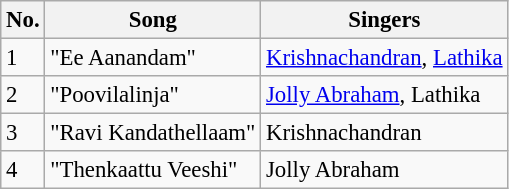<table class="wikitable" style="font-size:95%;">
<tr>
<th>No.</th>
<th>Song</th>
<th>Singers</th>
</tr>
<tr>
<td>1</td>
<td>"Ee Aanandam"</td>
<td><a href='#'>Krishnachandran</a>, <a href='#'>Lathika</a></td>
</tr>
<tr>
<td>2</td>
<td>"Poovilalinja"</td>
<td><a href='#'>Jolly Abraham</a>, Lathika</td>
</tr>
<tr>
<td>3</td>
<td>"Ravi Kandathellaam"</td>
<td>Krishnachandran</td>
</tr>
<tr>
<td>4</td>
<td>"Thenkaattu Veeshi"</td>
<td>Jolly Abraham</td>
</tr>
</table>
